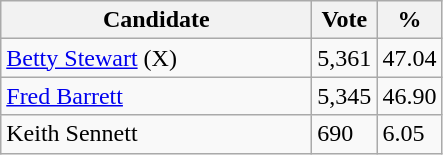<table class="wikitable">
<tr>
<th bgcolor="#DDDDFF" width="200px">Candidate</th>
<th bgcolor="#DDDDFF">Vote</th>
<th bgcolor="#DDDDFF">%</th>
</tr>
<tr>
<td><a href='#'>Betty Stewart</a> (X)</td>
<td>5,361</td>
<td>47.04</td>
</tr>
<tr>
<td><a href='#'>Fred Barrett</a></td>
<td>5,345</td>
<td>46.90</td>
</tr>
<tr>
<td>Keith Sennett</td>
<td>690</td>
<td>6.05</td>
</tr>
</table>
